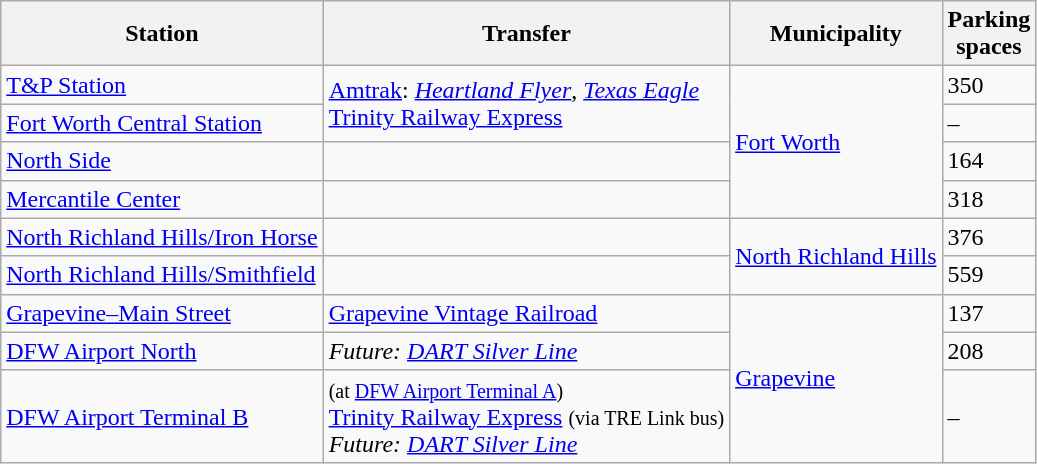<table class="wikitable plainrowheaders">
<tr>
<th scope="col">Station</th>
<th scope="col">Transfer</th>
<th scope="col">Municipality</th>
<th scope="col">Parking<br>spaces</th>
</tr>
<tr>
<td><a href='#'>T&P Station</a></td>
<td rowspan="2" align="left"> <a href='#'>Amtrak</a>: <em><a href='#'>Heartland Flyer</a></em>, <em><a href='#'>Texas Eagle</a></em><br> <a href='#'>Trinity Railway Express</a></td>
<td rowspan="4"><a href='#'>Fort Worth</a></td>
<td>350</td>
</tr>
<tr>
<td><a href='#'>Fort Worth Central Station</a></td>
<td>–</td>
</tr>
<tr>
<td><a href='#'>North Side</a></td>
<td align="left"></td>
<td>164</td>
</tr>
<tr>
<td><a href='#'>Mercantile Center</a></td>
<td align="left"></td>
<td>318</td>
</tr>
<tr>
<td><a href='#'>North Richland Hills/Iron Horse</a></td>
<td align="left"></td>
<td rowspan="2"><a href='#'>North Richland Hills</a></td>
<td>376</td>
</tr>
<tr>
<td><a href='#'>North Richland Hills/Smithfield</a></td>
<td align="left"></td>
<td>559</td>
</tr>
<tr>
<td><a href='#'>Grapevine–Main Street</a></td>
<td align="left"><a href='#'>Grapevine Vintage Railroad</a></td>
<td rowspan="3"><a href='#'>Grapevine</a></td>
<td>137</td>
</tr>
<tr>
<td><a href='#'>DFW Airport North</a></td>
<td align="left"><em>Future: <a href='#'>DART Silver Line</a></em></td>
<td>208</td>
</tr>
<tr>
<td><a href='#'>DFW Airport Terminal B</a></td>
<td align="left">  <small>(at <a href='#'>DFW Airport Terminal A</a>)</small><br> <a href='#'>Trinity Railway Express</a> <small>(via TRE Link bus)</small><br><em>Future: <a href='#'>DART Silver Line</a></em></td>
<td>–</td>
</tr>
</table>
